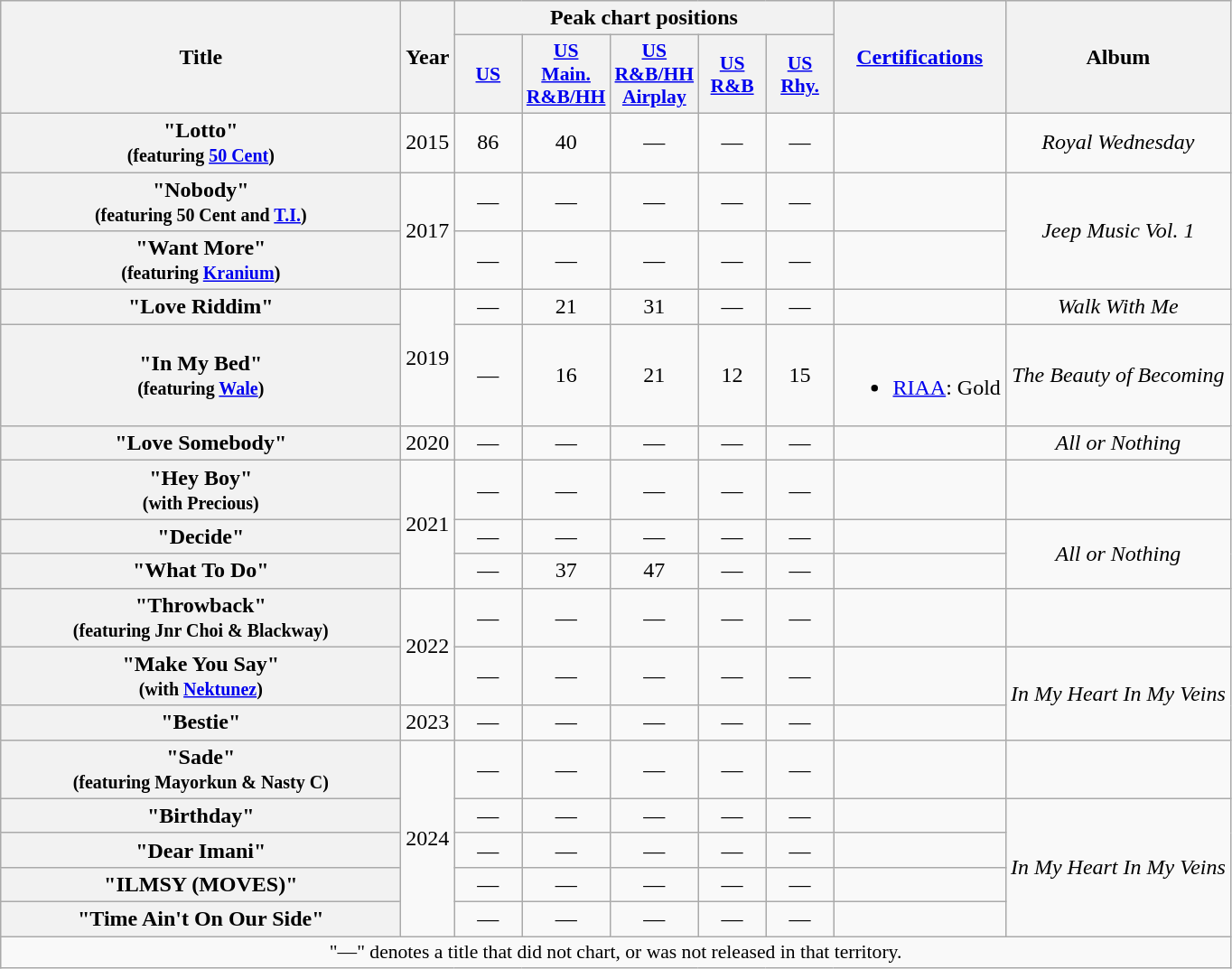<table class="wikitable plainrowheaders" style="text-align:center;">
<tr>
<th scope="col" rowspan="2" style="width:18em;">Title</th>
<th scope="col" rowspan="2">Year</th>
<th scope="col" colspan="5">Peak chart positions</th>
<th scope="col" rowspan="2"><a href='#'>Certifications</a></th>
<th scope="col" rowspan="2">Album</th>
</tr>
<tr>
<th scope="col" style="width:3em;font-size:90%;"><a href='#'>US</a></th>
<th scope="col" style="width:3em;font-size:90%;"><a href='#'>US<br>Main.<br>R&B/HH</a><br></th>
<th scope="col" style="width:3em;font-size:90%;"><a href='#'>US<br>R&B/HH<br>Airplay</a><br></th>
<th scope="col" style="width:3em;font-size:90%;"><a href='#'>US<br>R&B</a><br></th>
<th scope="col" style="width:3em;font-size:90%;"><a href='#'>US<br>Rhy.</a><br></th>
</tr>
<tr>
<th scope="row">"Lotto"<br><small>(featuring <a href='#'>50 Cent</a>)</small></th>
<td rowspan="1">2015</td>
<td>86</td>
<td>40</td>
<td>—</td>
<td>—</td>
<td>—</td>
<td></td>
<td rowspan="1"><em>Royal Wednesday</em></td>
</tr>
<tr>
<th scope="row">"Nobody"<br><small>(featuring 50 Cent and <a href='#'>T.I.</a>)</small></th>
<td rowspan="2">2017</td>
<td>—</td>
<td>—</td>
<td>—</td>
<td>—</td>
<td>—</td>
<td></td>
<td rowspan="2"><em>Jeep Music Vol. 1</em></td>
</tr>
<tr>
<th scope="row">"Want More"<br><small>(featuring <a href='#'>Kranium</a>)</small></th>
<td>—</td>
<td>—</td>
<td>—</td>
<td>—</td>
<td>—</td>
<td></td>
</tr>
<tr>
<th scope="row">"Love Riddim"</th>
<td rowspan="2">2019</td>
<td>—</td>
<td>21</td>
<td>31</td>
<td>—</td>
<td>—</td>
<td></td>
<td><em>Walk With Me</em></td>
</tr>
<tr>
<th scope="row">"In My Bed"<br><small>(featuring <a href='#'>Wale</a>)</small></th>
<td>—</td>
<td>16</td>
<td>21</td>
<td>12</td>
<td>15</td>
<td><br><ul><li><a href='#'>RIAA</a>: Gold</li></ul></td>
<td><em>The Beauty of Becoming</em></td>
</tr>
<tr>
<th scope="row">"Love Somebody"</th>
<td>2020</td>
<td>—</td>
<td>—</td>
<td>—</td>
<td>—</td>
<td>—</td>
<td></td>
<td><em>All or Nothing</em></td>
</tr>
<tr>
<th scope="row">"Hey Boy"<br><small>(with Precious)</small></th>
<td rowspan="3">2021</td>
<td>—</td>
<td>—</td>
<td>—</td>
<td>—</td>
<td>—</td>
<td></td>
<td></td>
</tr>
<tr>
<th scope="row">"Decide"</th>
<td>—</td>
<td>—</td>
<td>—</td>
<td>—</td>
<td>—</td>
<td></td>
<td rowspan="2"><em>All or Nothing</em></td>
</tr>
<tr>
<th scope="row">"What To Do"</th>
<td>—</td>
<td>37</td>
<td>47</td>
<td>—</td>
<td>—</td>
<td></td>
</tr>
<tr>
<th scope="row">"Throwback"<br><small>(featuring Jnr Choi & Blackway)</small></th>
<td rowspan="2">2022</td>
<td>—</td>
<td>—</td>
<td>—</td>
<td>—</td>
<td>—</td>
<td></td>
<td></td>
</tr>
<tr>
<th scope="row">"Make You Say"<br><small>(with <a href='#'>Nektunez</a>)</small></th>
<td>—</td>
<td>—</td>
<td>—</td>
<td>—</td>
<td>—</td>
<td></td>
<td rowspan="2"><em>In My Heart In My Veins</em></td>
</tr>
<tr>
<th scope="row">"Bestie"</th>
<td>2023</td>
<td>—</td>
<td>—</td>
<td>—</td>
<td>—</td>
<td>—</td>
<td></td>
</tr>
<tr>
<th scope="row">"Sade"<br><small>(featuring Mayorkun & Nasty C)</small></th>
<td rowspan="5">2024</td>
<td>—</td>
<td>—</td>
<td>—</td>
<td>—</td>
<td>—</td>
<td></td>
<td></td>
</tr>
<tr>
<th scope="row">"Birthday"</th>
<td>—</td>
<td>—</td>
<td>—</td>
<td>—</td>
<td>—</td>
<td></td>
<td rowspan="4"><em>In My Heart In My Veins</em></td>
</tr>
<tr>
<th scope="row">"Dear Imani"</th>
<td>—</td>
<td>—</td>
<td>—</td>
<td>—</td>
<td>—</td>
<td></td>
</tr>
<tr>
<th scope="row">"ILMSY (MOVES)"</th>
<td>—</td>
<td>—</td>
<td>—</td>
<td>—</td>
<td>—</td>
<td></td>
</tr>
<tr>
<th scope="row">"Time Ain't On Our Side"</th>
<td>—</td>
<td>—</td>
<td>—</td>
<td>—</td>
<td>—</td>
<td></td>
</tr>
<tr>
<td colspan="9" style="font-size:90%">"—" denotes a title that did not chart, or was not released in that territory.</td>
</tr>
</table>
